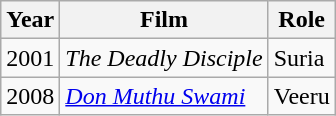<table class="wikitable sortable">
<tr>
<th>Year</th>
<th>Film</th>
<th>Role</th>
</tr>
<tr>
<td>2001</td>
<td><em>The Deadly Disciple</em></td>
<td>Suria</td>
</tr>
<tr>
<td>2008</td>
<td><em><a href='#'>Don Muthu Swami</a></em></td>
<td>Veeru</td>
</tr>
</table>
